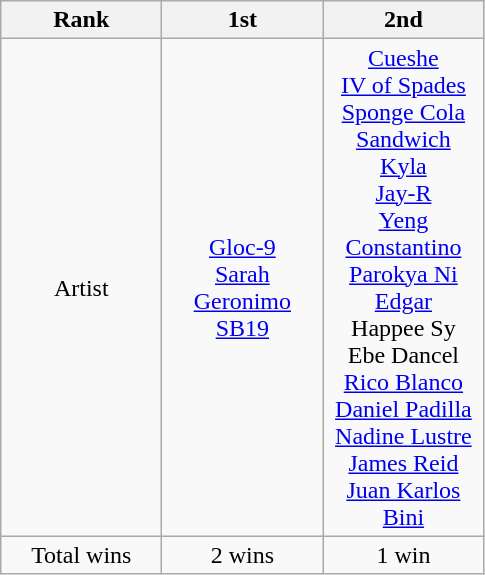<table class="wikitable" border="1">
<tr>
<th width="100">Rank</th>
<th width="100">1st</th>
<th width="100">2nd</th>
</tr>
<tr align=center>
<td>Artist</td>
<td><a href='#'>Gloc-9</a><br><a href='#'>Sarah Geronimo</a><br><a href='#'>SB19</a></td>
<td><a href='#'>Cueshe</a><br><a href='#'>IV of Spades</a><br><a href='#'>Sponge Cola</a><br><a href='#'>Sandwich</a><br><a href='#'>Kyla</a><br><a href='#'>Jay-R</a><br><a href='#'>Yeng Constantino</a><br><a href='#'>Parokya Ni Edgar</a><br>Happee Sy<br>Ebe Dancel<br><a href='#'>Rico Blanco</a><br><a href='#'>Daniel Padilla</a><br><a href='#'>Nadine Lustre</a><br><a href='#'>James Reid</a><br><a href='#'>Juan Karlos</a><br><a href='#'>Bini</a></td>
</tr>
<tr align=center     |-align=center>
<td Total wins>Total wins</td>
<td>2 wins</td>
<td>1 win</td>
</tr>
</table>
